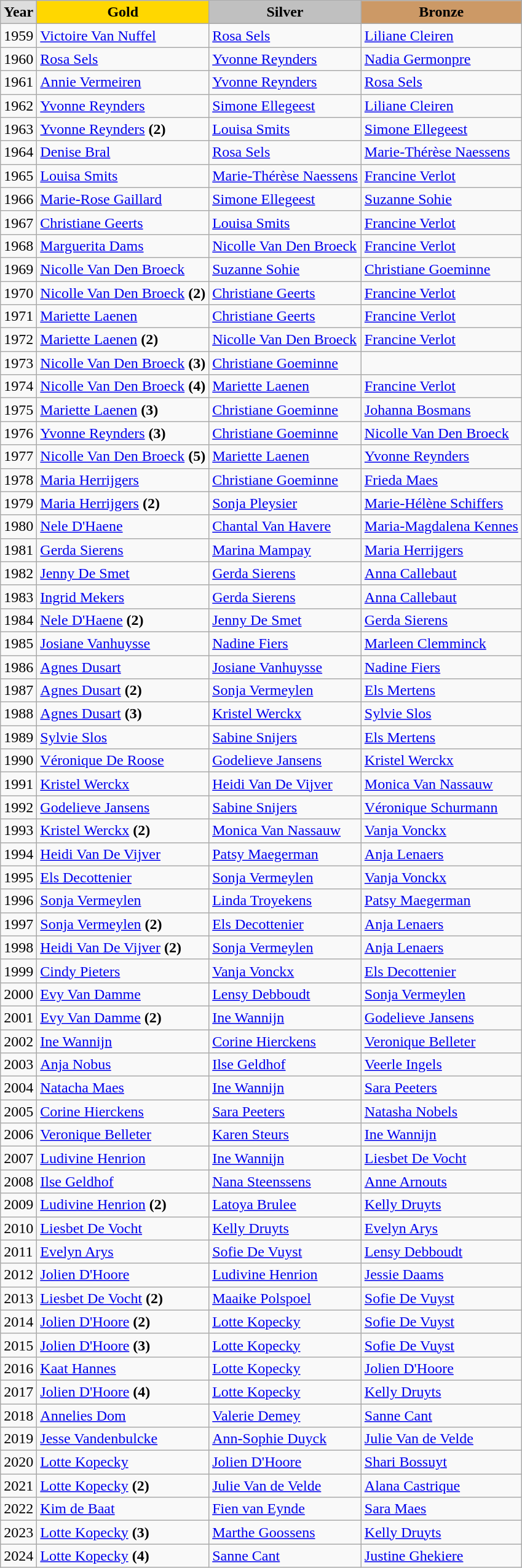<table class="wikitable" style="text-align:left;">
<tr>
<td style="background:#DDDDDD; font-weight:bold; text-align:center;">Year</td>
<td style="background:gold; font-weight:bold; text-align:center;">Gold</td>
<td style="background:silver; font-weight:bold; text-align:center;">Silver</td>
<td style="background:#cc9966; font-weight:bold; text-align:center;">Bronze</td>
</tr>
<tr>
<td>1959</td>
<td><a href='#'>Victoire Van Nuffel</a></td>
<td><a href='#'>Rosa Sels</a></td>
<td><a href='#'>Liliane Cleiren</a></td>
</tr>
<tr>
<td>1960</td>
<td><a href='#'>Rosa Sels</a></td>
<td><a href='#'>Yvonne Reynders</a></td>
<td><a href='#'>Nadia Germonpre</a></td>
</tr>
<tr>
<td>1961</td>
<td><a href='#'>Annie Vermeiren</a></td>
<td><a href='#'>Yvonne Reynders</a></td>
<td><a href='#'>Rosa Sels</a></td>
</tr>
<tr>
<td>1962</td>
<td><a href='#'>Yvonne Reynders</a></td>
<td><a href='#'>Simone Ellegeest</a></td>
<td><a href='#'>Liliane Cleiren</a></td>
</tr>
<tr>
<td>1963</td>
<td><a href='#'>Yvonne Reynders</a> <strong>(2)</strong></td>
<td><a href='#'>Louisa Smits</a></td>
<td><a href='#'>Simone Ellegeest</a></td>
</tr>
<tr>
<td>1964</td>
<td><a href='#'>Denise Bral</a></td>
<td><a href='#'>Rosa Sels</a></td>
<td><a href='#'>Marie-Thérèse Naessens</a></td>
</tr>
<tr>
<td>1965</td>
<td><a href='#'>Louisa Smits</a></td>
<td><a href='#'>Marie-Thérèse Naessens</a></td>
<td><a href='#'>Francine Verlot</a></td>
</tr>
<tr>
<td>1966</td>
<td><a href='#'>Marie-Rose Gaillard</a></td>
<td><a href='#'>Simone Ellegeest</a></td>
<td><a href='#'>Suzanne Sohie</a></td>
</tr>
<tr>
<td>1967</td>
<td><a href='#'>Christiane Geerts</a></td>
<td><a href='#'>Louisa Smits</a></td>
<td><a href='#'>Francine Verlot</a></td>
</tr>
<tr>
<td>1968</td>
<td><a href='#'>Marguerita Dams</a></td>
<td><a href='#'>Nicolle Van Den Broeck</a></td>
<td><a href='#'>Francine Verlot</a></td>
</tr>
<tr>
<td>1969</td>
<td><a href='#'>Nicolle Van Den Broeck</a></td>
<td><a href='#'>Suzanne Sohie</a></td>
<td><a href='#'>Christiane Goeminne</a></td>
</tr>
<tr>
<td>1970</td>
<td><a href='#'>Nicolle Van Den Broeck</a> <strong>(2)</strong></td>
<td><a href='#'>Christiane Geerts</a></td>
<td><a href='#'>Francine Verlot</a></td>
</tr>
<tr>
<td>1971</td>
<td><a href='#'>Mariette Laenen</a></td>
<td><a href='#'>Christiane Geerts</a></td>
<td><a href='#'>Francine Verlot</a></td>
</tr>
<tr>
<td>1972</td>
<td><a href='#'>Mariette Laenen</a> <strong>(2)</strong></td>
<td><a href='#'>Nicolle Van Den Broeck</a></td>
<td><a href='#'>Francine Verlot</a></td>
</tr>
<tr>
<td>1973</td>
<td><a href='#'>Nicolle Van Den Broeck</a> <strong>(3)</strong></td>
<td><a href='#'>Christiane Goeminne</a></td>
<td></td>
</tr>
<tr>
<td>1974</td>
<td><a href='#'>Nicolle Van Den Broeck</a> <strong>(4)</strong></td>
<td><a href='#'>Mariette Laenen</a></td>
<td><a href='#'>Francine Verlot</a></td>
</tr>
<tr>
<td>1975</td>
<td><a href='#'>Mariette Laenen</a> <strong>(3)</strong></td>
<td><a href='#'>Christiane Goeminne</a></td>
<td><a href='#'>Johanna Bosmans</a></td>
</tr>
<tr>
<td>1976</td>
<td><a href='#'>Yvonne Reynders</a> <strong>(3)</strong></td>
<td><a href='#'>Christiane Goeminne</a></td>
<td><a href='#'>Nicolle Van Den Broeck</a></td>
</tr>
<tr>
<td>1977</td>
<td><a href='#'>Nicolle Van Den Broeck</a> <strong>(5)</strong></td>
<td><a href='#'>Mariette Laenen</a></td>
<td><a href='#'>Yvonne Reynders</a></td>
</tr>
<tr>
<td>1978</td>
<td><a href='#'>Maria Herrijgers</a></td>
<td><a href='#'>Christiane Goeminne</a></td>
<td><a href='#'>Frieda Maes</a></td>
</tr>
<tr>
<td>1979</td>
<td><a href='#'>Maria Herrijgers</a> <strong>(2)</strong></td>
<td><a href='#'>Sonja Pleysier</a></td>
<td><a href='#'>Marie-Hélène Schiffers</a></td>
</tr>
<tr>
<td>1980</td>
<td><a href='#'>Nele D'Haene</a></td>
<td><a href='#'>Chantal Van Havere</a></td>
<td><a href='#'>Maria-Magdalena Kennes</a></td>
</tr>
<tr>
<td>1981</td>
<td><a href='#'>Gerda Sierens</a></td>
<td><a href='#'>Marina Mampay</a></td>
<td><a href='#'>Maria Herrijgers</a></td>
</tr>
<tr>
<td>1982</td>
<td><a href='#'>Jenny De Smet</a></td>
<td><a href='#'>Gerda Sierens</a></td>
<td><a href='#'>Anna Callebaut</a></td>
</tr>
<tr>
<td>1983</td>
<td><a href='#'>Ingrid Mekers</a></td>
<td><a href='#'>Gerda Sierens</a></td>
<td><a href='#'>Anna Callebaut</a></td>
</tr>
<tr>
<td>1984</td>
<td><a href='#'>Nele D'Haene</a> <strong>(2)</strong></td>
<td><a href='#'>Jenny De Smet</a></td>
<td><a href='#'>Gerda Sierens</a></td>
</tr>
<tr>
<td>1985</td>
<td><a href='#'>Josiane Vanhuysse</a></td>
<td><a href='#'>Nadine Fiers</a></td>
<td><a href='#'>Marleen Clemminck</a></td>
</tr>
<tr>
<td>1986</td>
<td><a href='#'>Agnes Dusart</a></td>
<td><a href='#'>Josiane Vanhuysse</a></td>
<td><a href='#'>Nadine Fiers</a></td>
</tr>
<tr>
<td>1987</td>
<td><a href='#'>Agnes Dusart</a> <strong>(2)</strong></td>
<td><a href='#'>Sonja Vermeylen</a></td>
<td><a href='#'>Els Mertens</a></td>
</tr>
<tr>
<td>1988</td>
<td><a href='#'>Agnes Dusart</a> <strong>(3)</strong></td>
<td><a href='#'>Kristel Werckx</a></td>
<td><a href='#'>Sylvie Slos</a></td>
</tr>
<tr>
<td>1989</td>
<td><a href='#'>Sylvie Slos</a></td>
<td><a href='#'>Sabine Snijers</a></td>
<td><a href='#'>Els Mertens</a></td>
</tr>
<tr>
<td>1990</td>
<td><a href='#'>Véronique De Roose</a></td>
<td><a href='#'>Godelieve Jansens</a></td>
<td><a href='#'>Kristel Werckx</a></td>
</tr>
<tr>
<td>1991</td>
<td><a href='#'>Kristel Werckx</a></td>
<td><a href='#'>Heidi Van De Vijver</a></td>
<td><a href='#'>Monica Van Nassauw</a></td>
</tr>
<tr>
<td>1992</td>
<td><a href='#'>Godelieve Jansens</a></td>
<td><a href='#'>Sabine Snijers</a></td>
<td><a href='#'>Véronique Schurmann</a></td>
</tr>
<tr>
<td>1993</td>
<td><a href='#'>Kristel Werckx</a> <strong>(2)</strong></td>
<td><a href='#'>Monica Van Nassauw</a></td>
<td><a href='#'>Vanja Vonckx</a></td>
</tr>
<tr>
<td>1994</td>
<td><a href='#'>Heidi Van De Vijver</a></td>
<td><a href='#'>Patsy Maegerman</a></td>
<td><a href='#'>Anja Lenaers</a></td>
</tr>
<tr>
<td>1995</td>
<td><a href='#'>Els Decottenier</a></td>
<td><a href='#'>Sonja Vermeylen</a></td>
<td><a href='#'>Vanja Vonckx</a></td>
</tr>
<tr>
<td>1996</td>
<td><a href='#'>Sonja Vermeylen</a></td>
<td><a href='#'>Linda Troyekens</a></td>
<td><a href='#'>Patsy Maegerman</a></td>
</tr>
<tr>
<td>1997</td>
<td><a href='#'>Sonja Vermeylen</a> <strong>(2)</strong></td>
<td><a href='#'>Els Decottenier</a></td>
<td><a href='#'>Anja Lenaers</a></td>
</tr>
<tr>
<td>1998</td>
<td><a href='#'>Heidi Van De Vijver</a> <strong>(2)</strong></td>
<td><a href='#'>Sonja Vermeylen</a></td>
<td><a href='#'>Anja Lenaers</a></td>
</tr>
<tr>
<td>1999</td>
<td><a href='#'>Cindy Pieters</a></td>
<td><a href='#'>Vanja Vonckx</a></td>
<td><a href='#'>Els Decottenier</a></td>
</tr>
<tr>
<td>2000</td>
<td><a href='#'>Evy Van Damme</a></td>
<td><a href='#'>Lensy Debboudt</a></td>
<td><a href='#'>Sonja Vermeylen</a></td>
</tr>
<tr>
<td>2001</td>
<td><a href='#'>Evy Van Damme</a> <strong>(2)</strong></td>
<td><a href='#'>Ine Wannijn</a></td>
<td><a href='#'>Godelieve Jansens</a></td>
</tr>
<tr>
<td>2002</td>
<td><a href='#'>Ine Wannijn</a></td>
<td><a href='#'>Corine Hierckens</a></td>
<td><a href='#'>Veronique Belleter</a></td>
</tr>
<tr>
<td>2003</td>
<td><a href='#'>Anja Nobus</a></td>
<td><a href='#'>Ilse Geldhof</a></td>
<td><a href='#'>Veerle Ingels</a></td>
</tr>
<tr>
<td>2004</td>
<td><a href='#'>Natacha Maes</a></td>
<td><a href='#'>Ine Wannijn</a></td>
<td><a href='#'>Sara Peeters</a></td>
</tr>
<tr>
<td>2005</td>
<td><a href='#'>Corine Hierckens</a></td>
<td><a href='#'>Sara Peeters</a></td>
<td><a href='#'>Natasha Nobels</a></td>
</tr>
<tr>
<td>2006</td>
<td><a href='#'>Veronique Belleter</a></td>
<td><a href='#'>Karen Steurs</a></td>
<td><a href='#'>Ine Wannijn</a></td>
</tr>
<tr>
<td>2007</td>
<td><a href='#'>Ludivine Henrion</a></td>
<td><a href='#'>Ine Wannijn</a></td>
<td><a href='#'>Liesbet De Vocht</a></td>
</tr>
<tr>
<td>2008</td>
<td><a href='#'>Ilse Geldhof</a></td>
<td><a href='#'>Nana Steenssens</a></td>
<td><a href='#'>Anne Arnouts</a></td>
</tr>
<tr>
<td>2009</td>
<td><a href='#'>Ludivine Henrion</a> <strong>(2)</strong></td>
<td><a href='#'>Latoya Brulee</a></td>
<td><a href='#'>Kelly Druyts</a></td>
</tr>
<tr>
<td>2010</td>
<td><a href='#'>Liesbet De Vocht</a></td>
<td><a href='#'>Kelly Druyts</a></td>
<td><a href='#'>Evelyn Arys</a></td>
</tr>
<tr>
<td>2011</td>
<td><a href='#'>Evelyn Arys</a></td>
<td><a href='#'>Sofie De Vuyst</a></td>
<td><a href='#'>Lensy Debboudt</a></td>
</tr>
<tr>
<td>2012</td>
<td><a href='#'>Jolien D'Hoore</a></td>
<td><a href='#'>Ludivine Henrion</a></td>
<td><a href='#'>Jessie Daams</a></td>
</tr>
<tr>
<td>2013</td>
<td><a href='#'>Liesbet De Vocht</a> <strong>(2)</strong></td>
<td><a href='#'>Maaike Polspoel</a></td>
<td><a href='#'>Sofie De Vuyst</a></td>
</tr>
<tr>
<td>2014</td>
<td><a href='#'>Jolien D'Hoore</a> <strong>(2)</strong></td>
<td><a href='#'>Lotte Kopecky</a></td>
<td><a href='#'>Sofie De Vuyst</a></td>
</tr>
<tr>
<td>2015</td>
<td><a href='#'>Jolien D'Hoore</a> <strong>(3)</strong></td>
<td><a href='#'>Lotte Kopecky</a></td>
<td><a href='#'>Sofie De Vuyst</a></td>
</tr>
<tr>
<td>2016</td>
<td><a href='#'>Kaat Hannes</a></td>
<td><a href='#'>Lotte Kopecky</a></td>
<td><a href='#'>Jolien D'Hoore</a></td>
</tr>
<tr>
<td>2017</td>
<td><a href='#'>Jolien D'Hoore</a> <strong>(4)</strong></td>
<td><a href='#'>Lotte Kopecky</a></td>
<td><a href='#'>Kelly Druyts</a></td>
</tr>
<tr>
<td>2018</td>
<td><a href='#'>Annelies Dom</a></td>
<td><a href='#'>Valerie Demey</a></td>
<td><a href='#'>Sanne Cant</a></td>
</tr>
<tr>
<td>2019</td>
<td><a href='#'>Jesse Vandenbulcke</a></td>
<td><a href='#'>Ann-Sophie Duyck</a></td>
<td><a href='#'>Julie Van de Velde</a></td>
</tr>
<tr>
<td>2020</td>
<td><a href='#'>Lotte Kopecky</a></td>
<td><a href='#'>Jolien D'Hoore</a></td>
<td><a href='#'>Shari Bossuyt</a></td>
</tr>
<tr>
<td>2021</td>
<td><a href='#'>Lotte Kopecky</a> <strong>(2)</strong></td>
<td><a href='#'>Julie Van de Velde</a></td>
<td><a href='#'>Alana Castrique</a></td>
</tr>
<tr>
<td>2022</td>
<td><a href='#'>Kim de Baat</a></td>
<td><a href='#'>Fien van Eynde</a></td>
<td><a href='#'>Sara Maes</a></td>
</tr>
<tr>
<td>2023</td>
<td><a href='#'>Lotte Kopecky</a> <strong>(3)</strong></td>
<td><a href='#'>Marthe Goossens</a></td>
<td><a href='#'>Kelly Druyts</a></td>
</tr>
<tr>
<td>2024</td>
<td><a href='#'>Lotte Kopecky</a> <strong>(4)</strong></td>
<td><a href='#'>Sanne Cant</a></td>
<td><a href='#'>Justine Ghekiere</a></td>
</tr>
</table>
